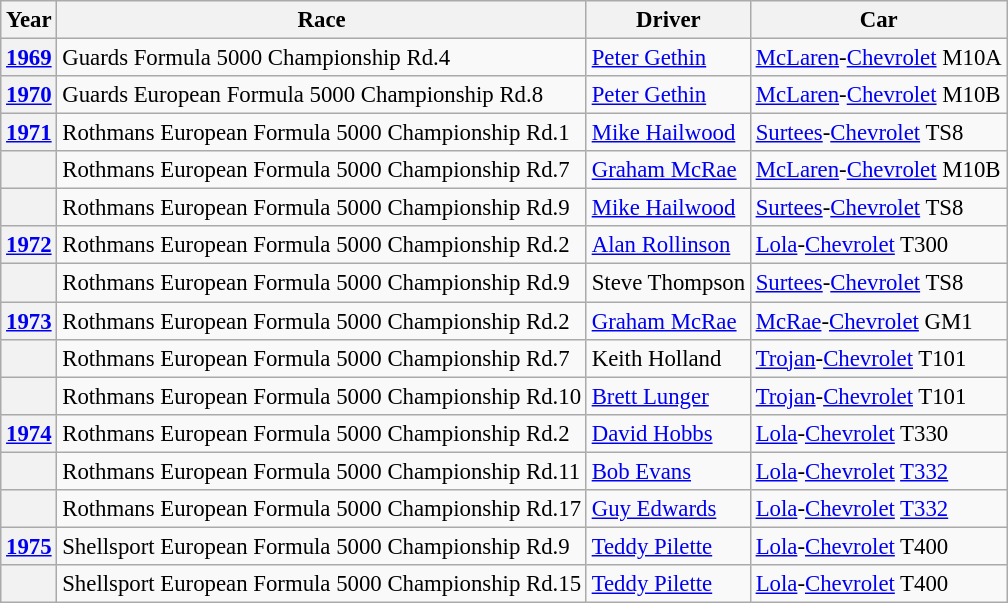<table class="wikitable" style="font-size: 95%;">
<tr>
<th>Year</th>
<th>Race</th>
<th>Driver</th>
<th>Car</th>
</tr>
<tr>
<th><a href='#'>1969</a></th>
<td>Guards Formula 5000 Championship Rd.4</td>
<td> <a href='#'>Peter Gethin</a></td>
<td><a href='#'>McLaren</a>-<a href='#'>Chevrolet</a> M10A</td>
</tr>
<tr>
<th><a href='#'>1970</a></th>
<td>Guards European Formula 5000 Championship Rd.8</td>
<td> <a href='#'>Peter Gethin</a></td>
<td><a href='#'>McLaren</a>-<a href='#'>Chevrolet</a> M10B</td>
</tr>
<tr>
<th><a href='#'>1971</a></th>
<td>Rothmans European Formula 5000 Championship Rd.1</td>
<td> <a href='#'>Mike Hailwood</a></td>
<td><a href='#'>Surtees</a>-<a href='#'>Chevrolet</a> TS8</td>
</tr>
<tr>
<th></th>
<td>Rothmans European Formula 5000 Championship Rd.7</td>
<td> <a href='#'>Graham McRae</a></td>
<td><a href='#'>McLaren</a>-<a href='#'>Chevrolet</a> M10B</td>
</tr>
<tr>
<th></th>
<td>Rothmans European Formula 5000 Championship Rd.9</td>
<td> <a href='#'>Mike Hailwood</a></td>
<td><a href='#'>Surtees</a>-<a href='#'>Chevrolet</a> TS8</td>
</tr>
<tr>
<th><a href='#'>1972</a></th>
<td>Rothmans European Formula 5000 Championship Rd.2</td>
<td> <a href='#'>Alan Rollinson</a></td>
<td><a href='#'>Lola</a>-<a href='#'>Chevrolet</a> T300</td>
</tr>
<tr>
<th></th>
<td>Rothmans European Formula 5000 Championship Rd.9</td>
<td> Steve Thompson</td>
<td><a href='#'>Surtees</a>-<a href='#'>Chevrolet</a> TS8</td>
</tr>
<tr>
<th><a href='#'>1973</a></th>
<td>Rothmans European Formula 5000 Championship Rd.2</td>
<td> <a href='#'>Graham McRae</a></td>
<td><a href='#'>McRae</a>-<a href='#'>Chevrolet</a> GM1</td>
</tr>
<tr>
<th></th>
<td>Rothmans European Formula 5000 Championship Rd.7</td>
<td> Keith Holland</td>
<td><a href='#'>Trojan</a>-<a href='#'>Chevrolet</a> T101</td>
</tr>
<tr>
<th></th>
<td>Rothmans European Formula 5000 Championship Rd.10</td>
<td> <a href='#'>Brett Lunger</a></td>
<td><a href='#'>Trojan</a>-<a href='#'>Chevrolet</a> T101</td>
</tr>
<tr>
<th><a href='#'>1974</a></th>
<td>Rothmans European Formula 5000 Championship Rd.2</td>
<td> <a href='#'>David Hobbs</a></td>
<td><a href='#'>Lola</a>-<a href='#'>Chevrolet</a> T330</td>
</tr>
<tr>
<th></th>
<td>Rothmans European Formula 5000 Championship Rd.11</td>
<td> <a href='#'>Bob Evans</a></td>
<td><a href='#'>Lola</a>-<a href='#'>Chevrolet</a> <a href='#'>T332</a></td>
</tr>
<tr>
<th></th>
<td>Rothmans European Formula 5000 Championship Rd.17</td>
<td> <a href='#'>Guy Edwards</a></td>
<td><a href='#'>Lola</a>-<a href='#'>Chevrolet</a> <a href='#'>T332</a></td>
</tr>
<tr>
<th><a href='#'>1975</a></th>
<td>Shellsport European Formula 5000 Championship Rd.9</td>
<td> <a href='#'>Teddy Pilette</a></td>
<td><a href='#'>Lola</a>-<a href='#'>Chevrolet</a> T400</td>
</tr>
<tr>
<th></th>
<td>Shellsport European Formula 5000 Championship Rd.15</td>
<td> <a href='#'>Teddy Pilette</a></td>
<td><a href='#'>Lola</a>-<a href='#'>Chevrolet</a> T400</td>
</tr>
</table>
